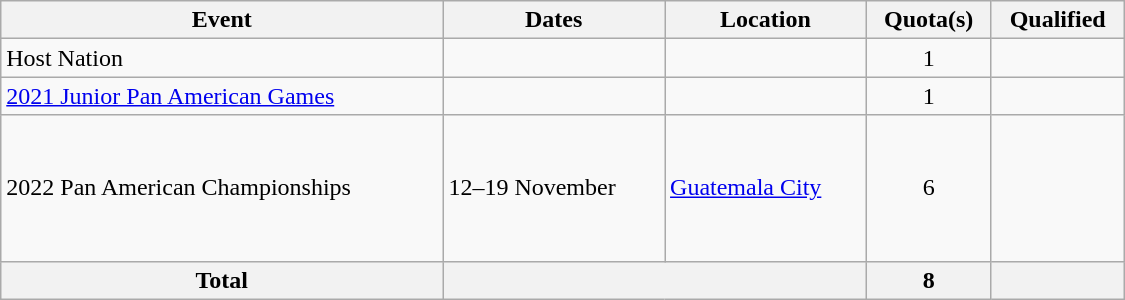<table class="wikitable" width=750>
<tr>
<th>Event</th>
<th>Dates</th>
<th>Location</th>
<th>Quota(s)</th>
<th>Qualified</th>
</tr>
<tr>
<td>Host Nation</td>
<td></td>
<td></td>
<td align=center>1</td>
<td></td>
</tr>
<tr>
<td><a href='#'>2021 Junior Pan American Games</a></td>
<td></td>
<td></td>
<td align=center>1</td>
<td></td>
</tr>
<tr>
<td>2022 Pan American Championships</td>
<td>12–19 November</td>
<td> <a href='#'>Guatemala City</a></td>
<td align=center>6</td>
<td><br><br><br><br><br></td>
</tr>
<tr>
<th>Total</th>
<th colspan="2"></th>
<th>8</th>
<th></th>
</tr>
</table>
